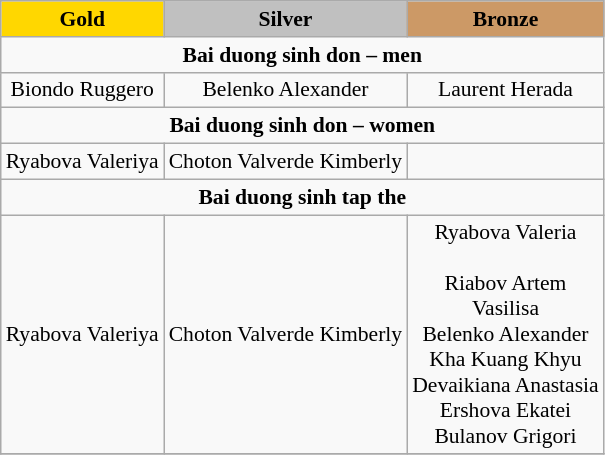<table class="wikitable" style="text-align:center; font-size:90%;">
<tr>
<td style="background:gold;  font-weight:bold;">Gold</td>
<td style="background:silver;  font-weight:bold;">Silver</td>
<td style="background:#cc9966;  font-weight:bold;">Bronze</td>
</tr>
<tr>
<td colspan="3"><strong>Bai duong sinh don – men</strong></td>
</tr>
<tr>
<td> Biondo Ruggero</td>
<td> Belenko Alexander</td>
<td> Laurent Herada</td>
</tr>
<tr>
<td colspan="3"><strong>Bai duong sinh don – women</strong></td>
</tr>
<tr>
<td> Ryabova Valeriya</td>
<td> Choton Valverde Kimberly</td>
<td></td>
</tr>
<tr>
<td colspan="3"><strong>Bai duong sinh tap the</strong></td>
</tr>
<tr>
<td> Ryabova Valeriya</td>
<td> Choton Valverde Kimberly</td>
<td> Ryabova Valeria <br><br>Riabov Artem <br>
Vasilisa <br>
Belenko Alexander <br>
Kha Kuang Khyu <br>
Devaikiana Anastasia <br>
Ershova Ekatei <br>
Bulanov Grigori</td>
</tr>
<tr>
</tr>
</table>
